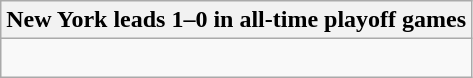<table class="wikitable collapsible collapsed">
<tr>
<th>New York leads 1–0 in all-time playoff games</th>
</tr>
<tr>
<td><br></td>
</tr>
</table>
